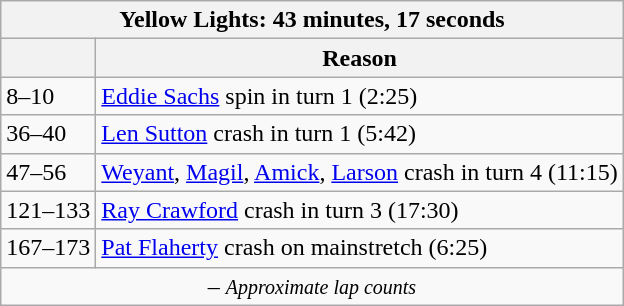<table class="wikitable">
<tr>
<th colspan=2>Yellow Lights: 43 minutes, 17 seconds</th>
</tr>
<tr>
<th></th>
<th>Reason</th>
</tr>
<tr>
<td>8–10</td>
<td><a href='#'>Eddie Sachs</a> spin in turn 1 (2:25)</td>
</tr>
<tr>
<td>36–40</td>
<td><a href='#'>Len Sutton</a> crash in turn 1 (5:42)</td>
</tr>
<tr>
<td>47–56</td>
<td><a href='#'>Weyant</a>, <a href='#'>Magil</a>, <a href='#'>Amick</a>, <a href='#'>Larson</a> crash in turn 4 (11:15)</td>
</tr>
<tr>
<td>121–133</td>
<td><a href='#'>Ray Crawford</a> crash in turn 3 (17:30)</td>
</tr>
<tr>
<td>167–173</td>
<td><a href='#'>Pat Flaherty</a> crash on mainstretch (6:25)</td>
</tr>
<tr>
<td colspan=2 align=center> – <em><small>Approximate lap counts</small></em></td>
</tr>
</table>
